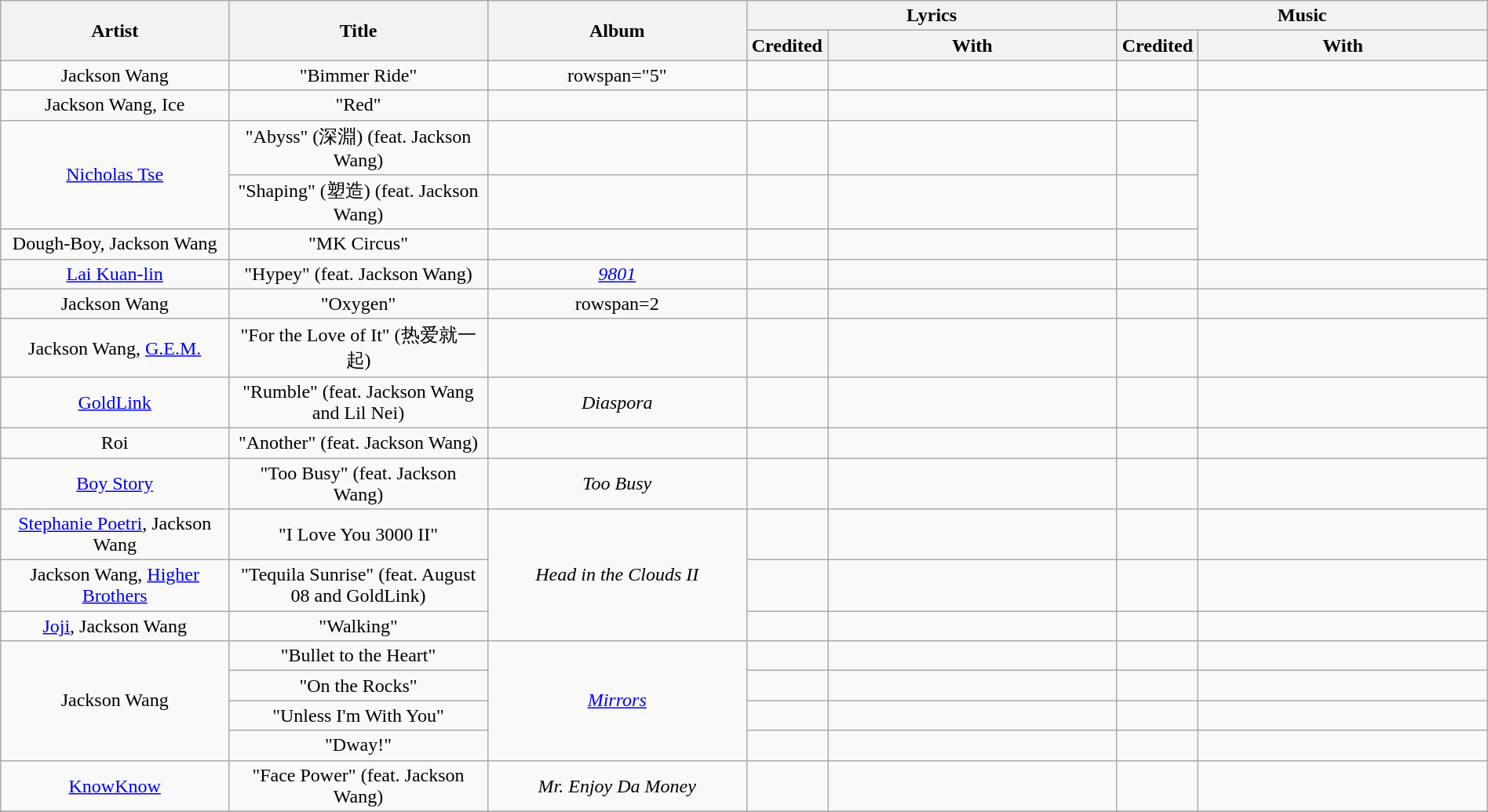<table class="wikitable" style="text-align:center; width:100%;">
<tr>
<th rowspan="2" style="width:15%;">Artist</th>
<th rowspan="2" style="width:17%;">Title</th>
<th rowspan="2" style="width:17%;">Album</th>
<th colspan="2" style="width:24%;">Lyrics</th>
<th colspan="2" style="width:24%;">Music</th>
</tr>
<tr>
<th style="width:5%;">Credited</th>
<th style="width:19%;">With</th>
<th style="width:5%;">Credited</th>
<th style="width:19%;">With</th>
</tr>
<tr>
<td>Jackson Wang</td>
<td>"Bimmer Ride"</td>
<td>rowspan="5" </td>
<td></td>
<td></td>
<td></td>
<td></td>
</tr>
<tr>
<td>Jackson Wang, Ice</td>
<td>"Red"</td>
<td></td>
<td></td>
<td></td>
<td></td>
</tr>
<tr>
<td rowspan="2"><a href='#'>Nicholas Tse</a></td>
<td>"Abyss" (深淵) (feat. Jackson Wang)</td>
<td></td>
<td></td>
<td></td>
<td></td>
</tr>
<tr>
<td>"Shaping" (塑造) (feat. Jackson Wang)</td>
<td></td>
<td></td>
<td></td>
<td></td>
</tr>
<tr>
<td>Dough-Boy, Jackson Wang</td>
<td>"MK Circus"</td>
<td></td>
<td></td>
<td></td>
<td></td>
</tr>
<tr>
<td><a href='#'>Lai Kuan-lin</a></td>
<td>"Hypey" (feat. Jackson Wang)</td>
<td><em><a href='#'>9801</a></em></td>
<td></td>
<td></td>
<td></td>
<td></td>
</tr>
<tr>
<td>Jackson Wang</td>
<td>"Oxygen"</td>
<td>rowspan=2 </td>
<td></td>
<td></td>
<td></td>
<td></td>
</tr>
<tr>
<td>Jackson Wang, <a href='#'>G.E.M.</a></td>
<td>"For the Love of It" (热爱就一起)</td>
<td></td>
<td></td>
<td></td>
<td></td>
</tr>
<tr>
<td><a href='#'>GoldLink</a></td>
<td>"Rumble" (feat. Jackson Wang and Lil Nei)</td>
<td><em>Diaspora</em></td>
<td></td>
<td></td>
<td></td>
<td></td>
</tr>
<tr>
<td>Roi</td>
<td>"Another"  (feat. Jackson Wang)</td>
<td></td>
<td></td>
<td></td>
<td></td>
<td></td>
</tr>
<tr>
<td><a href='#'>Boy Story</a></td>
<td>"Too Busy" (feat. Jackson Wang)</td>
<td><em>Too Busy</em></td>
<td></td>
<td></td>
<td></td>
<td></td>
</tr>
<tr>
<td><a href='#'>Stephanie Poetri</a>, Jackson Wang</td>
<td>"I Love You 3000 II"</td>
<td rowspan="3"><em>Head in the Clouds II</em></td>
<td></td>
<td></td>
<td></td>
<td></td>
</tr>
<tr>
<td>Jackson Wang, <a href='#'>Higher Brothers</a></td>
<td>"Tequila Sunrise" (feat. August 08 and GoldLink)</td>
<td></td>
<td></td>
<td></td>
<td></td>
</tr>
<tr>
<td><a href='#'>Joji</a>, Jackson Wang</td>
<td>"Walking"</td>
<td></td>
<td></td>
<td></td>
<td></td>
</tr>
<tr>
<td rowspan="4">Jackson Wang</td>
<td>"Bullet to the Heart"</td>
<td rowspan="4"><em><a href='#'>Mirrors</a></em></td>
<td></td>
<td></td>
<td></td>
<td></td>
</tr>
<tr>
<td>"On the Rocks"</td>
<td></td>
<td></td>
<td></td>
<td></td>
</tr>
<tr>
<td>"Unless I'm With You"</td>
<td></td>
<td></td>
<td></td>
<td></td>
</tr>
<tr>
<td>"Dway!"</td>
<td></td>
<td></td>
<td></td>
<td></td>
</tr>
<tr>
<td><a href='#'>KnowKnow</a></td>
<td>"Face Power" (feat. Jackson Wang)</td>
<td><em>Mr. Enjoy Da Money</em></td>
<td></td>
<td></td>
<td></td>
<td></td>
</tr>
<tr>
</tr>
</table>
